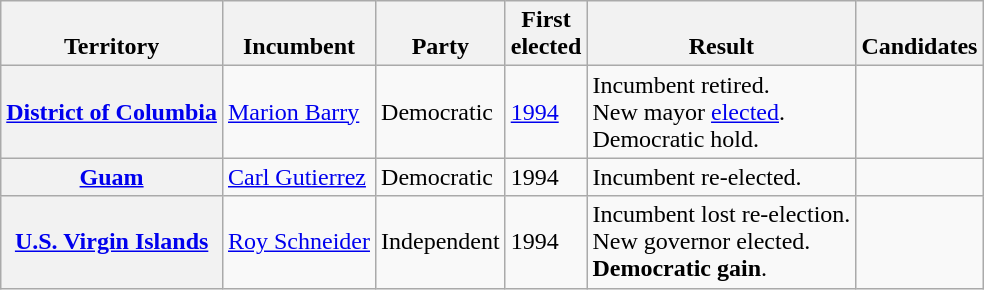<table class="wikitable sortable">
<tr valign=bottom>
<th>Territory</th>
<th>Incumbent</th>
<th>Party</th>
<th>First<br>elected</th>
<th>Result</th>
<th>Candidates</th>
</tr>
<tr>
<th><a href='#'>District of Columbia</a></th>
<td><a href='#'>Marion Barry</a></td>
<td>Democratic</td>
<td><a href='#'>1994</a></td>
<td>Incumbent retired.<br>New mayor <a href='#'>elected</a>.<br>Democratic hold.</td>
<td nowrap></td>
</tr>
<tr>
<th><a href='#'>Guam</a></th>
<td><a href='#'>Carl Gutierrez</a></td>
<td>Democratic</td>
<td>1994</td>
<td>Incumbent re-elected.</td>
<td nowrap></td>
</tr>
<tr>
<th><a href='#'>U.S. Virgin Islands</a></th>
<td><a href='#'>Roy Schneider</a></td>
<td>Independent</td>
<td>1994</td>
<td>Incumbent lost re-election.<br>New governor elected.<br><strong>Democratic gain</strong>.</td>
<td nowrap></td>
</tr>
</table>
